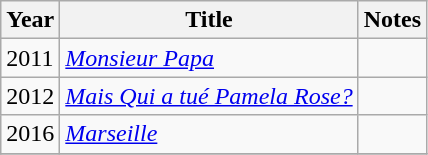<table class="wikitable sortable">
<tr>
<th>Year</th>
<th>Title</th>
<th class="unsortable">Notes</th>
</tr>
<tr>
<td>2011</td>
<td><em><a href='#'>Monsieur Papa</a></em></td>
<td></td>
</tr>
<tr>
<td>2012</td>
<td><em><a href='#'>Mais Qui a tué Pamela Rose?</a></em></td>
<td></td>
</tr>
<tr>
<td>2016</td>
<td><em><a href='#'>Marseille</a></em></td>
<td></td>
</tr>
<tr>
</tr>
</table>
